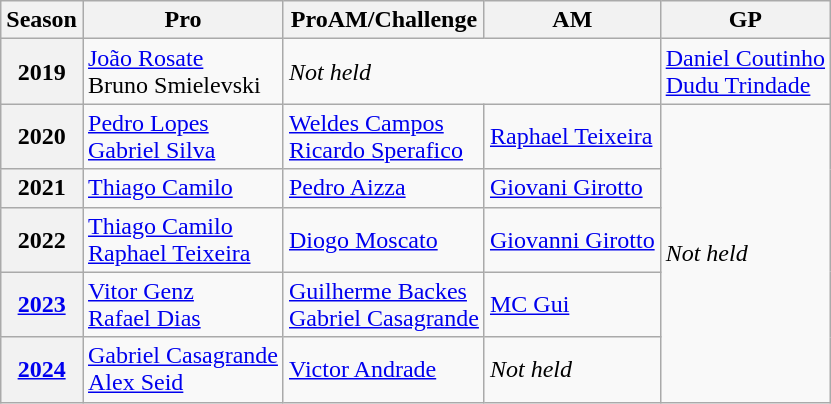<table class="wikitable">
<tr>
<th>Season</th>
<th>Pro</th>
<th>ProAM/Challenge</th>
<th>AM</th>
<th>GP</th>
</tr>
<tr>
<th>2019</th>
<td> <a href='#'>João Rosate</a><br> Bruno Smielevski</td>
<td colspan="2"><em>Not held</em></td>
<td> <a href='#'>Daniel Coutinho</a><br>  <a href='#'>Dudu Trindade</a></td>
</tr>
<tr>
<th>2020</th>
<td> <a href='#'>Pedro Lopes</a><br> <a href='#'>Gabriel Silva</a></td>
<td> <a href='#'>Weldes Campos</a><br><a href='#'>Ricardo Sperafico</a></td>
<td> <a href='#'>Raphael Teixeira</a></td>
<td rowspan="5"><em>Not held</em></td>
</tr>
<tr>
<th>2021</th>
<td> <a href='#'>Thiago Camilo</a></td>
<td> <a href='#'>Pedro Aizza</a></td>
<td> <a href='#'>Giovani Girotto</a></td>
</tr>
<tr>
<th>2022</th>
<td> <a href='#'>Thiago Camilo</a><br> <a href='#'>Raphael Teixeira</a></td>
<td> <a href='#'>Diogo Moscato</a></td>
<td> <a href='#'>Giovanni Girotto</a></td>
</tr>
<tr>
<th><a href='#'>2023</a></th>
<td> <a href='#'>Vitor Genz</a><br> <a href='#'>Rafael Dias</a></td>
<td> <a href='#'>Guilherme Backes</a><br> <a href='#'>Gabriel Casagrande</a></td>
<td> <a href='#'>MC Gui</a></td>
</tr>
<tr>
<th><a href='#'>2024</a></th>
<td> <a href='#'>Gabriel Casagrande</a><br> <a href='#'>Alex Seid</a></td>
<td><a href='#'>Victor Andrade</a></td>
<td><em>Not held</em></td>
</tr>
</table>
